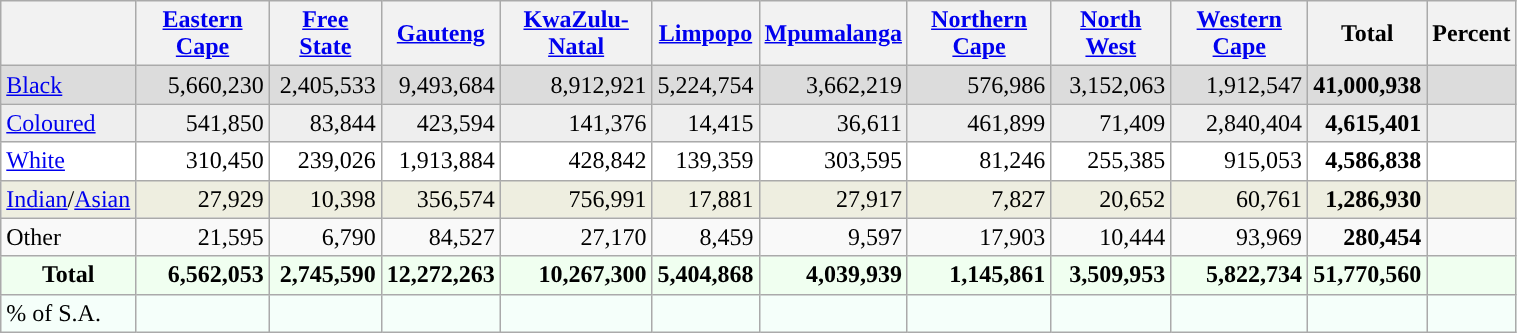<table class="wikitable" style="width:80%;">
<tr style="text-align:center">
<th></th>
<th><a href='#'>Eastern Cape</a></th>
<th><a href='#'>Free State</a></th>
<th><a href='#'>Gauteng</a></th>
<th><a href='#'>KwaZulu-Natal</a></th>
<th><a href='#'>Limpopo</a></th>
<th><a href='#'>Mpumalanga</a></th>
<th><a href='#'>Northern Cape</a></th>
<th><a href='#'>North West</a></th>
<th><a href='#'>Western Cape</a></th>
<th>Total</th>
<th>Percent</th>
</tr>
<tr style="text-align:right; background:gainsboro;">
<td style="text-align:left;"><a href='#'>Black</a></td>
<td>5,660,230</td>
<td>2,405,533</td>
<td>9,493,684</td>
<td>8,912,921</td>
<td>5,224,754</td>
<td>3,662,219</td>
<td>576,986</td>
<td>3,152,063</td>
<td>1,912,547</td>
<td><strong>41,000,938 </strong></td>
<td></td>
</tr>
<tr style="text-align:right; background:#eee;">
<td style="text-align:left;"><a href='#'>Coloured</a></td>
<td>541,850</td>
<td>83,844</td>
<td>423,594</td>
<td>141,376</td>
<td>14,415</td>
<td>36,611</td>
<td>461,899</td>
<td>71,409</td>
<td>2,840,404</td>
<td><strong>4,615,401</strong></td>
<td></td>
</tr>
<tr style="text-align:right; background:white;">
<td style="text-align:left; "><a href='#'>White</a></td>
<td>310,450</td>
<td>239,026</td>
<td>1,913,884</td>
<td>428,842</td>
<td>139,359</td>
<td>303,595</td>
<td>81,246</td>
<td>255,385</td>
<td>915,053</td>
<td><strong>4,586,838</strong></td>
<td></td>
</tr>
<tr style="text-align:right; background:#EEEEE0">
<td style="text-align:left; "><a href='#'>Indian</a>/<a href='#'>Asian</a></td>
<td>27,929</td>
<td>10,398</td>
<td>356,574</td>
<td>756,991</td>
<td>17,881</td>
<td>27,917</td>
<td>7,827</td>
<td>20,652</td>
<td>60,761</td>
<td><strong>1,286,930</strong></td>
<td></td>
</tr>
<tr style="text-align:right;">
<td style="text-align:left; ">Other</td>
<td>21,595</td>
<td>6,790</td>
<td>84,527</td>
<td>27,170</td>
<td>8,459</td>
<td>9,597</td>
<td>17,903</td>
<td>10,444</td>
<td>93,969</td>
<td><strong>280,454</strong></td>
<td></td>
</tr>
<tr style="text-align:right; background:honeydew;">
<td style="text-align:center;"><strong>Total</strong></td>
<td><strong>6,562,053 </strong></td>
<td><strong>2,745,590</strong></td>
<td><strong>12,272,263</strong></td>
<td><strong>10,267,300</strong></td>
<td><strong>5,404,868</strong></td>
<td><strong>4,039,939</strong></td>
<td><strong>1,145,861</strong></td>
<td><strong>3,509,953</strong></td>
<td><strong>5,822,734</strong></td>
<td><strong>51,770,560</strong></td>
<td></td>
</tr>
<tr style="text-align:right; background:mintcream;">
<td style="text-align:left;">% of S.A.</td>
<td></td>
<td></td>
<td></td>
<td></td>
<td></td>
<td></td>
<td></td>
<td></td>
<td></td>
<td></td>
<td></td>
</tr>
</table>
